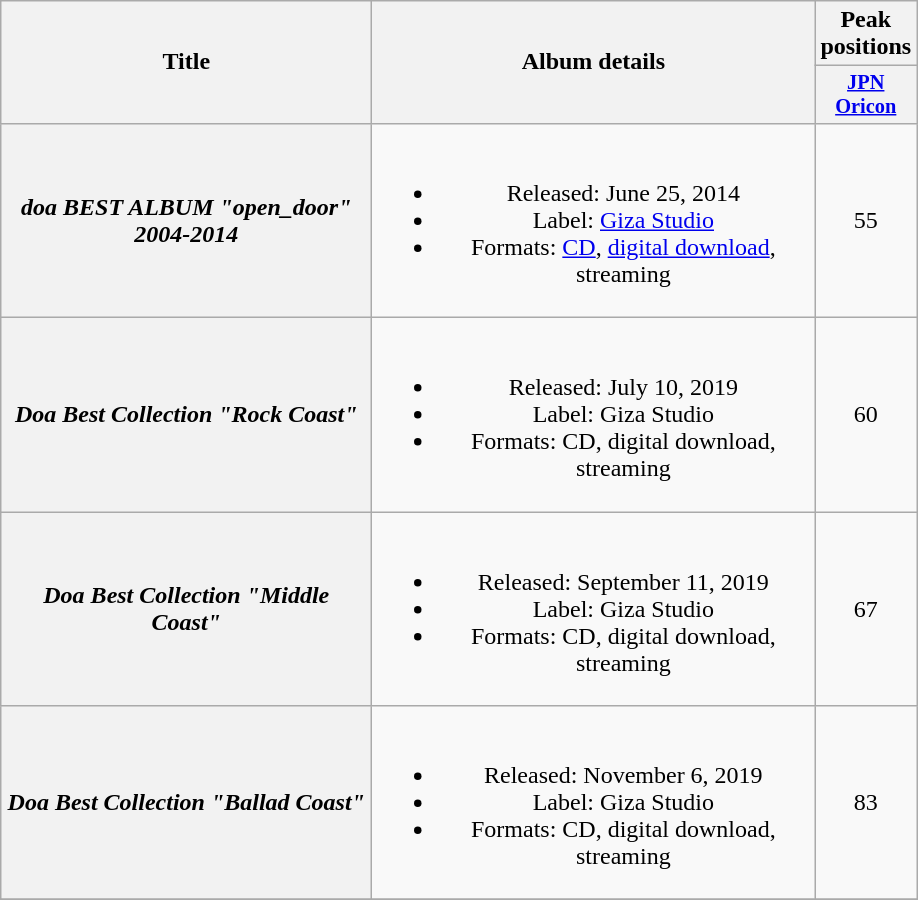<table class="wikitable plainrowheaders" style="text-align:center;">
<tr>
<th style="width:15em;" rowspan="2">Title</th>
<th style="width:18em;" rowspan="2">Album details</th>
<th colspan="1">Peak positions</th>
</tr>
<tr>
<th style="width:3em;font-size:85%"><a href='#'>JPN<br>Oricon</a><br></th>
</tr>
<tr>
<th scope="row"><em>doa BEST ALBUM "open_door" 2004-2014</em></th>
<td><br><ul><li>Released: June 25, 2014</li><li>Label: <a href='#'>Giza Studio</a></li><li>Formats: <a href='#'>CD</a>, <a href='#'>digital download</a>, streaming</li></ul></td>
<td>55</td>
</tr>
<tr>
<th scope="row"><em>Doa Best Collection "Rock Coast"</em></th>
<td><br><ul><li>Released: July 10, 2019</li><li>Label: Giza Studio</li><li>Formats: CD, digital download, streaming</li></ul></td>
<td>60</td>
</tr>
<tr>
<th scope="row"><em>Doa Best Collection "Middle Coast"</em></th>
<td><br><ul><li>Released: September 11, 2019</li><li>Label: Giza Studio</li><li>Formats: CD, digital download, streaming</li></ul></td>
<td>67</td>
</tr>
<tr>
<th scope="row"><em>Doa Best Collection "Ballad Coast"</em></th>
<td><br><ul><li>Released: November 6, 2019</li><li>Label: Giza Studio</li><li>Formats: CD, digital download, streaming</li></ul></td>
<td>83</td>
</tr>
<tr>
</tr>
</table>
